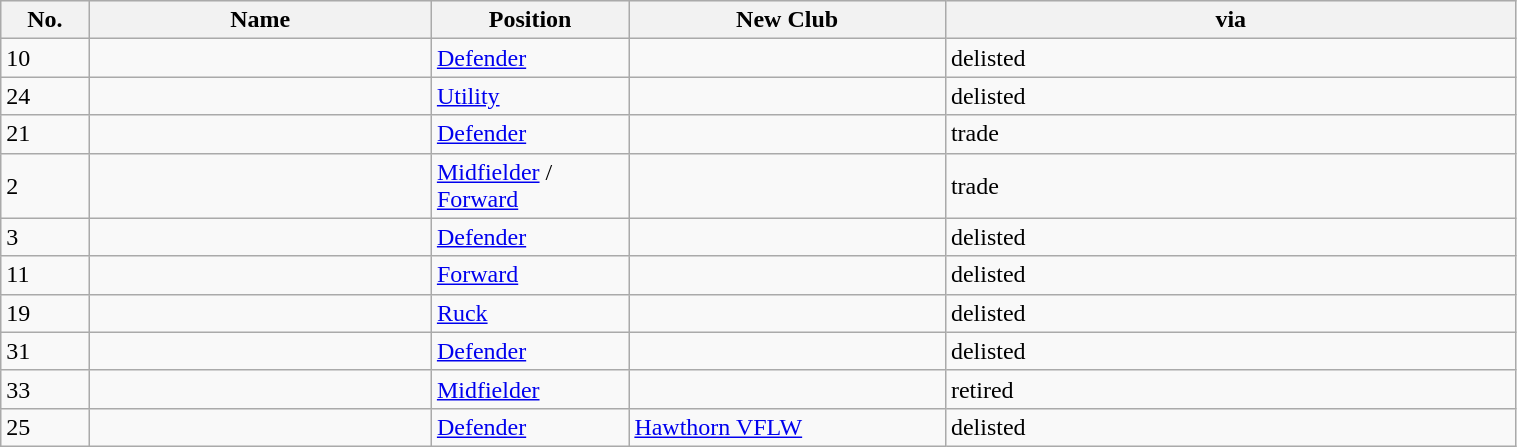<table class="wikitable sortable" style="width:80%;">
<tr style="background:#efefef;">
<th width=1%>No.</th>
<th width=6%>Name</th>
<th width=2%>Position</th>
<th width=5%>New Club</th>
<th width=10%>via</th>
</tr>
<tr>
<td align=left>10</td>
<td></td>
<td><a href='#'>Defender</a></td>
<td></td>
<td>delisted</td>
</tr>
<tr>
<td align=left>24</td>
<td></td>
<td><a href='#'>Utility</a></td>
<td></td>
<td>delisted</td>
</tr>
<tr>
<td align=left>21</td>
<td></td>
<td><a href='#'>Defender</a></td>
<td></td>
<td>trade</td>
</tr>
<tr>
<td align=left>2</td>
<td></td>
<td><a href='#'>Midfielder</a> / <a href='#'>Forward</a></td>
<td></td>
<td>trade</td>
</tr>
<tr>
<td align=left>3</td>
<td></td>
<td><a href='#'>Defender</a></td>
<td></td>
<td>delisted</td>
</tr>
<tr>
<td align=left>11</td>
<td></td>
<td><a href='#'>Forward</a></td>
<td></td>
<td>delisted</td>
</tr>
<tr>
<td align=left>19</td>
<td></td>
<td><a href='#'>Ruck</a></td>
<td></td>
<td>delisted</td>
</tr>
<tr>
<td align=left>31</td>
<td></td>
<td><a href='#'>Defender</a></td>
<td></td>
<td>delisted</td>
</tr>
<tr>
<td align=left>33</td>
<td></td>
<td><a href='#'>Midfielder</a></td>
<td></td>
<td>retired</td>
</tr>
<tr>
<td align=left>25</td>
<td></td>
<td><a href='#'>Defender</a></td>
<td><a href='#'>Hawthorn VFLW</a></td>
<td>delisted</td>
</tr>
</table>
